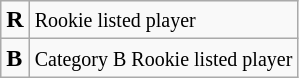<table class="wikitable">
<tr>
<td><span><strong>R</strong></span></td>
<td><small>Rookie listed player</small></td>
</tr>
<tr>
<td><span><strong>B</strong></span></td>
<td><small>Category B Rookie listed player</small></td>
</tr>
</table>
